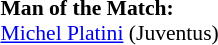<table width=100% style="font-size: 90%">
<tr>
<td><br><strong>Man of the Match:</strong>
<br><a href='#'>Michel Platini</a> (Juventus)</td>
</tr>
</table>
